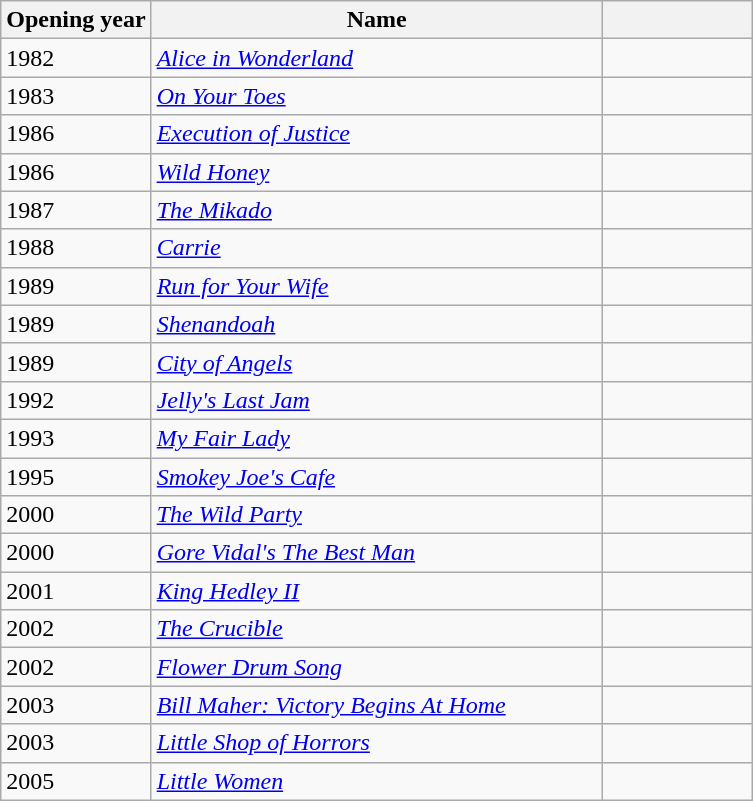<table class="wikitable sortable collapsible">
<tr>
<th width=20% scope="col">Opening year</th>
<th width=60% scope="col">Name</th>
<th width=20% scope="col"  class="unsortable"></th>
</tr>
<tr>
<td>1982</td>
<td><em><a href='#'>Alice in Wonderland</a></em></td>
<td></td>
</tr>
<tr>
<td>1983</td>
<td><em><a href='#'>On Your Toes</a></em></td>
<td></td>
</tr>
<tr>
<td>1986</td>
<td><em><a href='#'>Execution of Justice</a></em></td>
<td></td>
</tr>
<tr>
<td>1986</td>
<td><em><a href='#'>Wild Honey</a></em></td>
<td></td>
</tr>
<tr>
<td>1987</td>
<td><em><a href='#'>The Mikado</a></em></td>
<td></td>
</tr>
<tr>
<td>1988</td>
<td><em><a href='#'>Carrie</a></em></td>
<td></td>
</tr>
<tr>
<td>1989</td>
<td><em><a href='#'>Run for Your Wife</a></em></td>
<td></td>
</tr>
<tr>
<td>1989</td>
<td><em><a href='#'>Shenandoah</a></em></td>
<td></td>
</tr>
<tr>
<td>1989</td>
<td><em><a href='#'>City of Angels</a></em></td>
<td></td>
</tr>
<tr>
<td>1992</td>
<td><em><a href='#'>Jelly's Last Jam</a></em></td>
<td></td>
</tr>
<tr>
<td>1993</td>
<td><em><a href='#'>My Fair Lady</a></em></td>
<td></td>
</tr>
<tr>
<td>1995</td>
<td><em><a href='#'>Smokey Joe's Cafe</a></em></td>
<td></td>
</tr>
<tr>
<td>2000</td>
<td><em><a href='#'>The Wild Party</a></em></td>
<td></td>
</tr>
<tr>
<td>2000</td>
<td><em><a href='#'>Gore Vidal's The Best Man</a></em></td>
<td></td>
</tr>
<tr>
<td>2001</td>
<td><em><a href='#'>King Hedley II</a></em></td>
<td></td>
</tr>
<tr>
<td>2002</td>
<td><em><a href='#'>The Crucible</a></em></td>
<td></td>
</tr>
<tr>
<td>2002</td>
<td><em><a href='#'>Flower Drum Song</a></em></td>
<td></td>
</tr>
<tr>
<td>2003</td>
<td><em><a href='#'>Bill Maher: Victory Begins At Home</a></em></td>
<td></td>
</tr>
<tr>
<td>2003</td>
<td><em><a href='#'>Little Shop of Horrors</a></em></td>
<td></td>
</tr>
<tr>
<td>2005</td>
<td><em><a href='#'>Little Women</a></em></td>
<td></td>
</tr>
</table>
